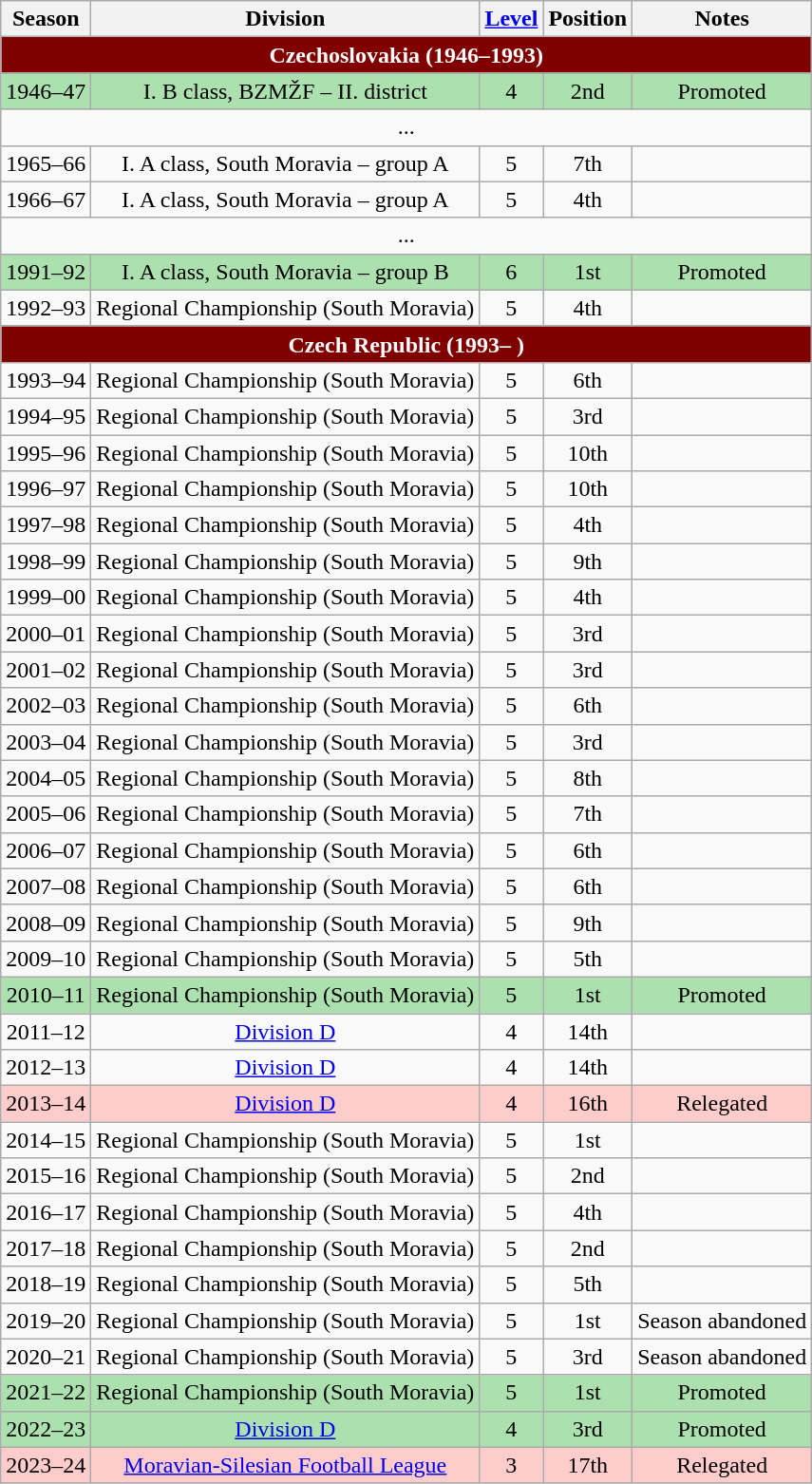<table class="wikitable" style=text-align:center>
<tr>
<th>Season</th>
<th>Division</th>
<th><a href='#'>Level</a></th>
<th>Position</th>
<th>Notes</th>
</tr>
<tr style="background:#800000; font-weight:bold; color:#FFFFFF">
<td colspan="5"><strong>Czechoslovakia (1946–1993)</strong></td>
</tr>
<tr bgcolor=#ace1af>
<td>1946–47</td>
<td>I. B class, BZMŽF – II. district</td>
<td>4</td>
<td>2nd</td>
<td>Promoted</td>
</tr>
<tr>
<td colspan=5>...</td>
</tr>
<tr>
<td>1965–66</td>
<td>I. A class, South Moravia – group A</td>
<td>5</td>
<td>7th</td>
<td></td>
</tr>
<tr>
<td>1966–67</td>
<td>I. A class, South Moravia – group A</td>
<td>5</td>
<td>4th</td>
<td></td>
</tr>
<tr>
<td colspan=5>...</td>
</tr>
<tr bgcolor=#ace1af>
<td>1991–92</td>
<td>I. A class, South Moravia – group B</td>
<td>6</td>
<td>1st</td>
<td>Promoted</td>
</tr>
<tr>
<td>1992–93</td>
<td>Regional Championship (South Moravia)</td>
<td>5</td>
<td>4th</td>
<td></td>
</tr>
<tr style="background:#800000; font-weight:bold; color:#FFFFFF">
<td colspan="5"><strong>Czech Republic (1993– )</strong></td>
</tr>
<tr>
<td>1993–94</td>
<td>Regional Championship (South Moravia)</td>
<td>5</td>
<td>6th</td>
<td></td>
</tr>
<tr>
<td>1994–95</td>
<td>Regional Championship (South Moravia)</td>
<td>5</td>
<td>3rd</td>
<td></td>
</tr>
<tr>
<td>1995–96</td>
<td>Regional Championship (South Moravia)</td>
<td>5</td>
<td>10th</td>
<td></td>
</tr>
<tr>
<td>1996–97</td>
<td>Regional Championship (South Moravia)</td>
<td>5</td>
<td>10th</td>
<td></td>
</tr>
<tr>
<td>1997–98</td>
<td>Regional Championship (South Moravia)</td>
<td>5</td>
<td>4th</td>
<td></td>
</tr>
<tr>
<td>1998–99</td>
<td>Regional Championship (South Moravia)</td>
<td>5</td>
<td>9th</td>
<td></td>
</tr>
<tr>
<td>1999–00</td>
<td>Regional Championship (South Moravia)</td>
<td>5</td>
<td>4th</td>
<td></td>
</tr>
<tr>
<td>2000–01</td>
<td>Regional Championship (South Moravia)</td>
<td>5</td>
<td>3rd</td>
<td></td>
</tr>
<tr>
<td>2001–02</td>
<td>Regional Championship (South Moravia)</td>
<td>5</td>
<td>3rd</td>
<td></td>
</tr>
<tr>
<td>2002–03</td>
<td>Regional Championship (South Moravia)</td>
<td>5</td>
<td>6th</td>
<td></td>
</tr>
<tr>
<td>2003–04</td>
<td>Regional Championship (South Moravia)</td>
<td>5</td>
<td>3rd</td>
<td></td>
</tr>
<tr>
<td>2004–05</td>
<td>Regional Championship (South Moravia)</td>
<td>5</td>
<td>8th</td>
<td></td>
</tr>
<tr>
<td>2005–06</td>
<td>Regional Championship (South Moravia)</td>
<td>5</td>
<td>7th</td>
<td></td>
</tr>
<tr>
<td>2006–07</td>
<td>Regional Championship (South Moravia)</td>
<td>5</td>
<td>6th</td>
<td></td>
</tr>
<tr>
<td>2007–08</td>
<td>Regional Championship (South Moravia)</td>
<td>5</td>
<td>6th</td>
<td></td>
</tr>
<tr>
<td>2008–09</td>
<td>Regional Championship (South Moravia)</td>
<td>5</td>
<td>9th</td>
<td></td>
</tr>
<tr>
<td>2009–10</td>
<td>Regional Championship (South Moravia)</td>
<td>5</td>
<td>5th</td>
<td></td>
</tr>
<tr bgcolor=#ace1af>
<td>2010–11</td>
<td>Regional Championship (South Moravia)</td>
<td>5</td>
<td>1st</td>
<td>Promoted</td>
</tr>
<tr>
<td>2011–12</td>
<td><a href='#'>Division D</a></td>
<td>4</td>
<td>14th</td>
<td></td>
</tr>
<tr>
<td>2012–13</td>
<td><a href='#'>Division D</a></td>
<td>4</td>
<td>14th</td>
<td></td>
</tr>
<tr bgcolor=#FFCCCC>
<td>2013–14</td>
<td><a href='#'>Division D</a></td>
<td>4</td>
<td>16th</td>
<td>Relegated</td>
</tr>
<tr>
<td>2014–15</td>
<td>Regional Championship (South Moravia)</td>
<td>5</td>
<td>1st</td>
<td></td>
</tr>
<tr>
<td>2015–16</td>
<td>Regional Championship (South Moravia)</td>
<td>5</td>
<td>2nd</td>
<td></td>
</tr>
<tr>
<td>2016–17</td>
<td>Regional Championship (South Moravia)</td>
<td>5</td>
<td>4th</td>
<td></td>
</tr>
<tr>
<td>2017–18</td>
<td>Regional Championship (South Moravia)</td>
<td>5</td>
<td>2nd</td>
<td></td>
</tr>
<tr>
<td>2018–19</td>
<td>Regional Championship (South Moravia)</td>
<td>5</td>
<td>5th</td>
<td></td>
</tr>
<tr>
<td>2019–20</td>
<td>Regional Championship (South Moravia)</td>
<td>5</td>
<td>1st</td>
<td>Season abandoned</td>
</tr>
<tr>
<td>2020–21</td>
<td>Regional Championship (South Moravia)</td>
<td>5</td>
<td>3rd</td>
<td>Season abandoned</td>
</tr>
<tr bgcolor=#ace1af>
<td>2021–22</td>
<td>Regional Championship (South Moravia)</td>
<td>5</td>
<td>1st</td>
<td>Promoted</td>
</tr>
<tr bgcolor=#ace1af>
<td>2022–23</td>
<td><a href='#'>Division D</a></td>
<td>4</td>
<td>3rd</td>
<td>Promoted</td>
</tr>
<tr bgcolor=#FFCCCC>
<td>2023–24</td>
<td><a href='#'>Moravian-Silesian Football League</a></td>
<td>3</td>
<td>17th</td>
<td>Relegated</td>
</tr>
</table>
